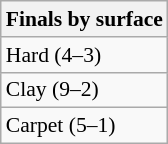<table class=wikitable style=font-size:90%>
<tr>
<th>Finals by surface</th>
</tr>
<tr>
<td>Hard (4–3)</td>
</tr>
<tr>
<td>Clay (9–2)</td>
</tr>
<tr>
<td>Carpet (5–1)</td>
</tr>
</table>
